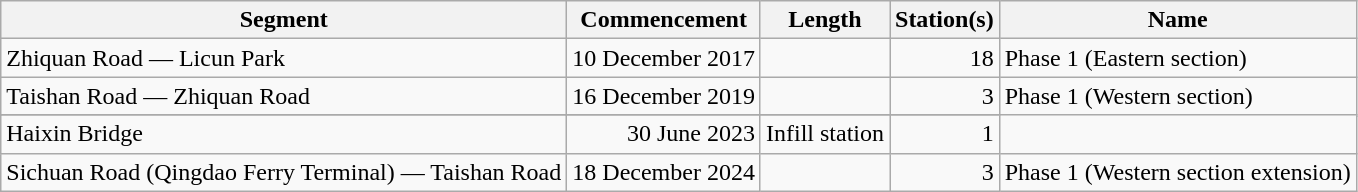<table class="wikitable" style="border-collapse: collapse; text-align: right;">
<tr>
<th>Segment</th>
<th>Commencement</th>
<th>Length</th>
<th>Station(s)</th>
<th>Name</th>
</tr>
<tr>
<td style="text-align: left;">Zhiquan Road — Licun Park</td>
<td>10 December 2017</td>
<td></td>
<td>18</td>
<td style="text-align: left;">Phase 1 (Eastern section)</td>
</tr>
<tr>
<td style="text-align: left;">Taishan Road — Zhiquan Road</td>
<td>16 December 2019</td>
<td></td>
<td>3</td>
<td rowspan="2" style="text-align: left;">Phase 1 (Western section)</td>
</tr>
<tr bgcolor="lightgrey">
</tr>
<tr>
<td style="text-align: left;">Haixin Bridge</td>
<td>30 June 2023</td>
<td>Infill station</td>
<td>1</td>
</tr>
<tr>
<td style="text-align: left;">Sichuan Road (Qingdao Ferry Terminal) — Taishan Road</td>
<td>18 December 2024</td>
<td></td>
<td>3</td>
<td style="text-align: left;">Phase 1 (Western section extension)</td>
</tr>
</table>
